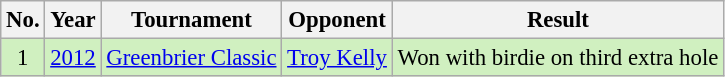<table class="wikitable" style="font-size:95%;">
<tr>
<th>No.</th>
<th>Year</th>
<th>Tournament</th>
<th>Opponent</th>
<th>Result</th>
</tr>
<tr style="background:#D0F0C0;">
<td align=center>1</td>
<td><a href='#'>2012</a></td>
<td><a href='#'>Greenbrier Classic</a></td>
<td> <a href='#'>Troy Kelly</a></td>
<td>Won with birdie on third extra hole</td>
</tr>
</table>
